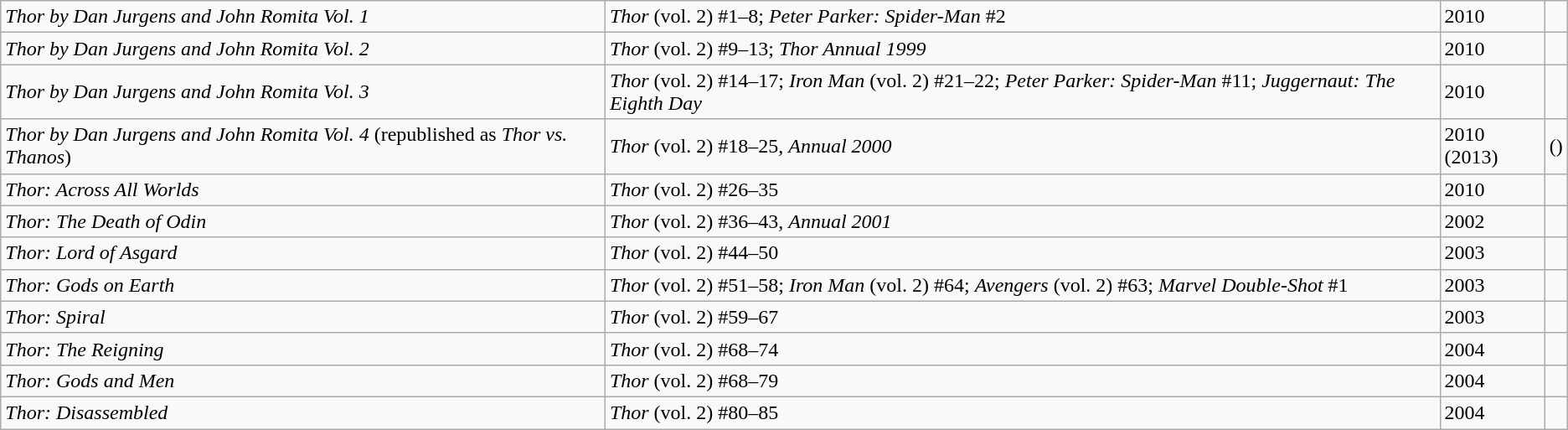<table class="wikitable sortable">
<tr>
<td><em>Thor by Dan Jurgens and John Romita Vol. 1</em></td>
<td><em>Thor</em> (vol. 2) #1–8; <em>Peter Parker: Spider-Man</em> #2</td>
<td>2010</td>
<td></td>
</tr>
<tr>
<td><em>Thor by Dan Jurgens and John Romita Vol. 2</em></td>
<td><em>Thor</em> (vol. 2) #9–13; <em>Thor Annual 1999</em></td>
<td>2010</td>
<td></td>
</tr>
<tr>
<td><em>Thor by Dan Jurgens and John Romita Vol. 3</em></td>
<td><em>Thor</em> (vol. 2) #14–17; <em>Iron Man</em> (vol. 2) #21–22; <em>Peter Parker: Spider-Man</em> #11; <em>Juggernaut: The Eighth Day</em></td>
<td>2010</td>
<td></td>
</tr>
<tr>
<td><em>Thor by Dan Jurgens and John Romita Vol. 4</em> (republished as <em>Thor vs. Thanos</em>)</td>
<td><em>Thor</em> (vol. 2) #18–25, <em>Annual 2000</em></td>
<td>2010 (2013)</td>
<td> ()</td>
</tr>
<tr>
<td><em>Thor: Across All Worlds</em></td>
<td><em>Thor</em> (vol. 2) #26–35</td>
<td>2010</td>
<td></td>
</tr>
<tr>
<td><em>Thor: The Death of Odin</em></td>
<td><em>Thor</em> (vol. 2) #36–43, <em>Annual 2001</em></td>
<td>2002</td>
<td></td>
</tr>
<tr>
<td><em>Thor: Lord of Asgard</em></td>
<td><em>Thor</em> (vol. 2) #44–50</td>
<td>2003</td>
<td></td>
</tr>
<tr>
<td><em>Thor: Gods on Earth</em></td>
<td><em>Thor</em> (vol. 2) #51–58; <em>Iron Man</em> (vol. 2) #64; <em>Avengers</em> (vol. 2) #63; <em>Marvel Double-Shot</em> #1</td>
<td>2003</td>
<td></td>
</tr>
<tr>
<td><em>Thor: Spiral</em></td>
<td><em>Thor</em> (vol. 2) #59–67</td>
<td>2003</td>
<td></td>
</tr>
<tr>
<td><em>Thor: The Reigning</em></td>
<td><em>Thor</em> (vol. 2) #68–74</td>
<td>2004</td>
<td></td>
</tr>
<tr>
<td><em>Thor: Gods and Men</em></td>
<td><em>Thor</em> (vol. 2) #68–79</td>
<td>2004</td>
<td></td>
</tr>
<tr>
<td><em>Thor: Disassembled</em></td>
<td><em>Thor</em> (vol. 2) #80–85</td>
<td>2004</td>
<td></td>
</tr>
</table>
